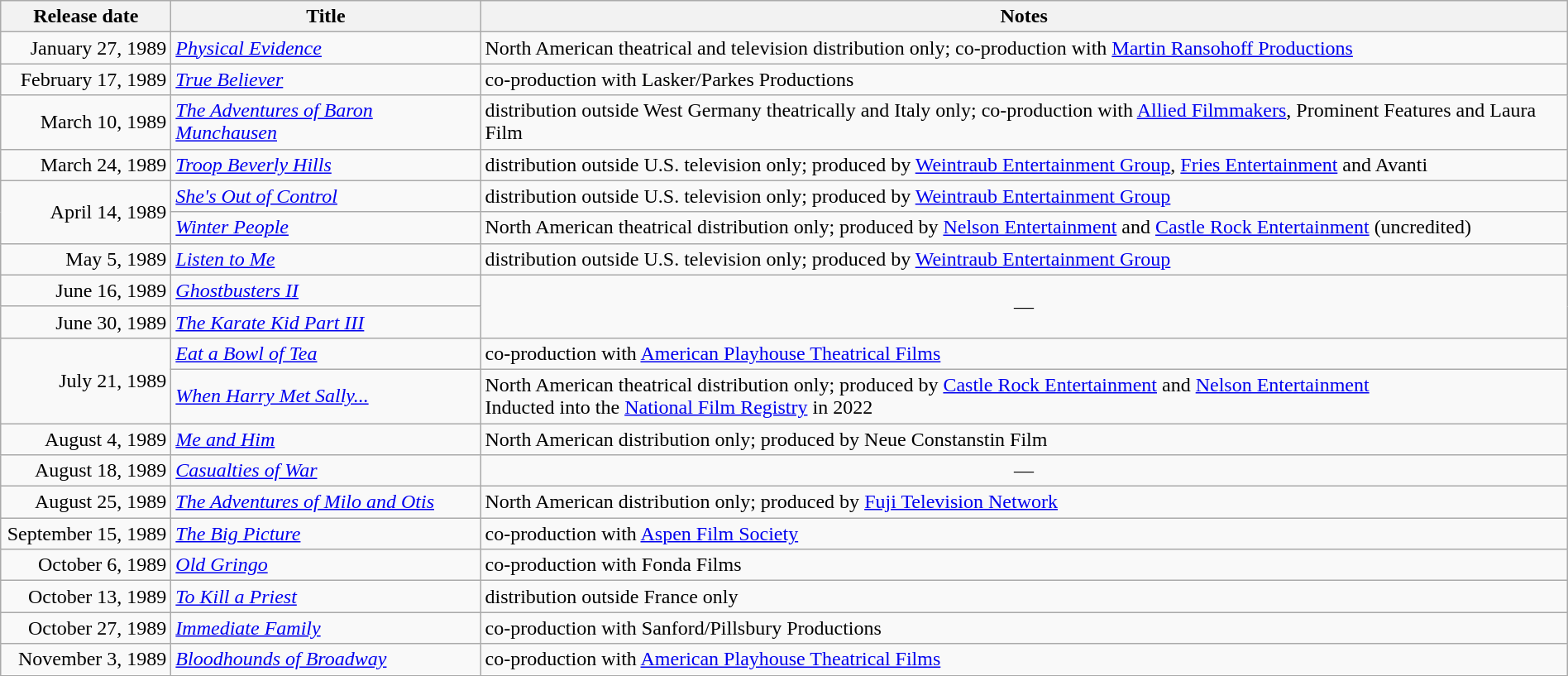<table class="wikitable sortable" style="width:100%;">
<tr>
<th scope="col" style="width:130px;">Release date</th>
<th>Title</th>
<th>Notes</th>
</tr>
<tr>
<td style="text-align:right;">January 27, 1989</td>
<td><em><a href='#'>Physical Evidence</a></em></td>
<td>North American theatrical and television distribution only; co-production with <a href='#'>Martin Ransohoff Productions</a></td>
</tr>
<tr>
<td style="text-align:right;">February 17, 1989</td>
<td><em><a href='#'>True Believer</a></em></td>
<td>co-production with Lasker/Parkes Productions</td>
</tr>
<tr>
<td style="text-align:right;">March 10, 1989</td>
<td><em><a href='#'>The Adventures of Baron Munchausen</a></em></td>
<td>distribution outside West Germany theatrically and Italy only; co-production with <a href='#'>Allied Filmmakers</a>, Prominent Features and Laura Film</td>
</tr>
<tr>
<td style="text-align:right;">March 24, 1989</td>
<td><em><a href='#'>Troop Beverly Hills</a></em></td>
<td>distribution outside U.S. television only; produced by <a href='#'>Weintraub Entertainment Group</a>, <a href='#'>Fries Entertainment</a> and Avanti</td>
</tr>
<tr>
<td style="text-align:right;" rowspan="2">April 14, 1989</td>
<td><em><a href='#'>She's Out of Control</a></em></td>
<td>distribution outside U.S. television only; produced by <a href='#'>Weintraub Entertainment Group</a></td>
</tr>
<tr>
<td><em><a href='#'>Winter People</a></em></td>
<td>North American theatrical distribution only; produced by <a href='#'>Nelson Entertainment</a> and <a href='#'>Castle Rock Entertainment</a> (uncredited)</td>
</tr>
<tr>
<td style="text-align:right;">May 5, 1989</td>
<td><em><a href='#'>Listen to Me</a></em></td>
<td>distribution outside U.S. television only; produced by <a href='#'>Weintraub Entertainment Group</a></td>
</tr>
<tr>
<td style="text-align:right;">June 16, 1989</td>
<td><em><a href='#'>Ghostbusters II</a></em></td>
<td rowspan="2" align="center">—</td>
</tr>
<tr>
<td style="text-align:right;">June 30, 1989</td>
<td><em><a href='#'>The Karate Kid Part III</a></em></td>
</tr>
<tr>
<td style="text-align:right;"rowspan="2">July 21, 1989</td>
<td><em><a href='#'>Eat a Bowl of Tea</a></em></td>
<td>co-production with <a href='#'>American Playhouse Theatrical Films</a></td>
</tr>
<tr>
<td><em><a href='#'>When Harry Met Sally...</a></em></td>
<td>North American theatrical distribution only; produced by <a href='#'>Castle Rock Entertainment</a> and <a href='#'>Nelson Entertainment</a><br>Inducted into the <a href='#'>National Film Registry</a> in 2022</td>
</tr>
<tr>
<td style="text-align:right;">August 4, 1989</td>
<td><em><a href='#'>Me and Him</a></em></td>
<td>North American distribution only; produced by Neue Constanstin Film</td>
</tr>
<tr>
<td style="text-align:right;">August 18, 1989</td>
<td><em><a href='#'>Casualties of War</a></em></td>
<td align="center">—</td>
</tr>
<tr>
<td style="text-align:right;">August 25, 1989</td>
<td><em><a href='#'>The Adventures of Milo and Otis</a></em></td>
<td>North American distribution only; produced by <a href='#'>Fuji Television Network</a></td>
</tr>
<tr>
<td style="text-align:right;">September 15, 1989</td>
<td><em><a href='#'>The Big Picture</a></em></td>
<td>co-production with <a href='#'>Aspen Film Society</a></td>
</tr>
<tr>
<td style="text-align:right;">October 6, 1989</td>
<td><em><a href='#'>Old Gringo</a></em></td>
<td>co-production with Fonda Films</td>
</tr>
<tr>
<td style="text-align:right;">October 13, 1989</td>
<td><em><a href='#'>To Kill a Priest</a></em></td>
<td>distribution outside France only</td>
</tr>
<tr>
<td style="text-align:right;">October 27, 1989</td>
<td><em><a href='#'>Immediate Family</a></em></td>
<td>co-production with Sanford/Pillsbury Productions</td>
</tr>
<tr>
<td style="text-align:right;">November 3, 1989</td>
<td><em><a href='#'>Bloodhounds of Broadway</a></em></td>
<td>co-production with <a href='#'>American Playhouse Theatrical Films</a></td>
</tr>
<tr>
</tr>
</table>
